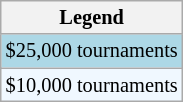<table class=wikitable style="font-size:85%">
<tr>
<th>Legend</th>
</tr>
<tr style="background:lightblue;">
<td>$25,000 tournaments</td>
</tr>
<tr style="background:#f0f8ff;">
<td>$10,000 tournaments</td>
</tr>
</table>
